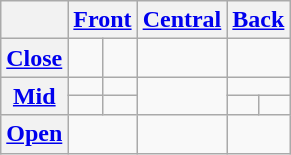<table class="wikitable" style="text-align:center">
<tr>
<th></th>
<th colspan="2"><a href='#'>Front</a></th>
<th><a href='#'>Central</a></th>
<th colspan="2"><a href='#'>Back</a></th>
</tr>
<tr align="center">
<th><a href='#'>Close</a></th>
<td></td>
<td></td>
<td></td>
<td colspan="2"></td>
</tr>
<tr>
<th rowspan="2"><a href='#'>Mid</a></th>
<td></td>
<td></td>
<td rowspan="2"></td>
<td colspan="2"></td>
</tr>
<tr>
<td></td>
<td></td>
<td></td>
<td></td>
</tr>
<tr align="center">
<th><a href='#'>Open</a></th>
<td colspan="2"></td>
<td></td>
<td colspan="2"></td>
</tr>
</table>
